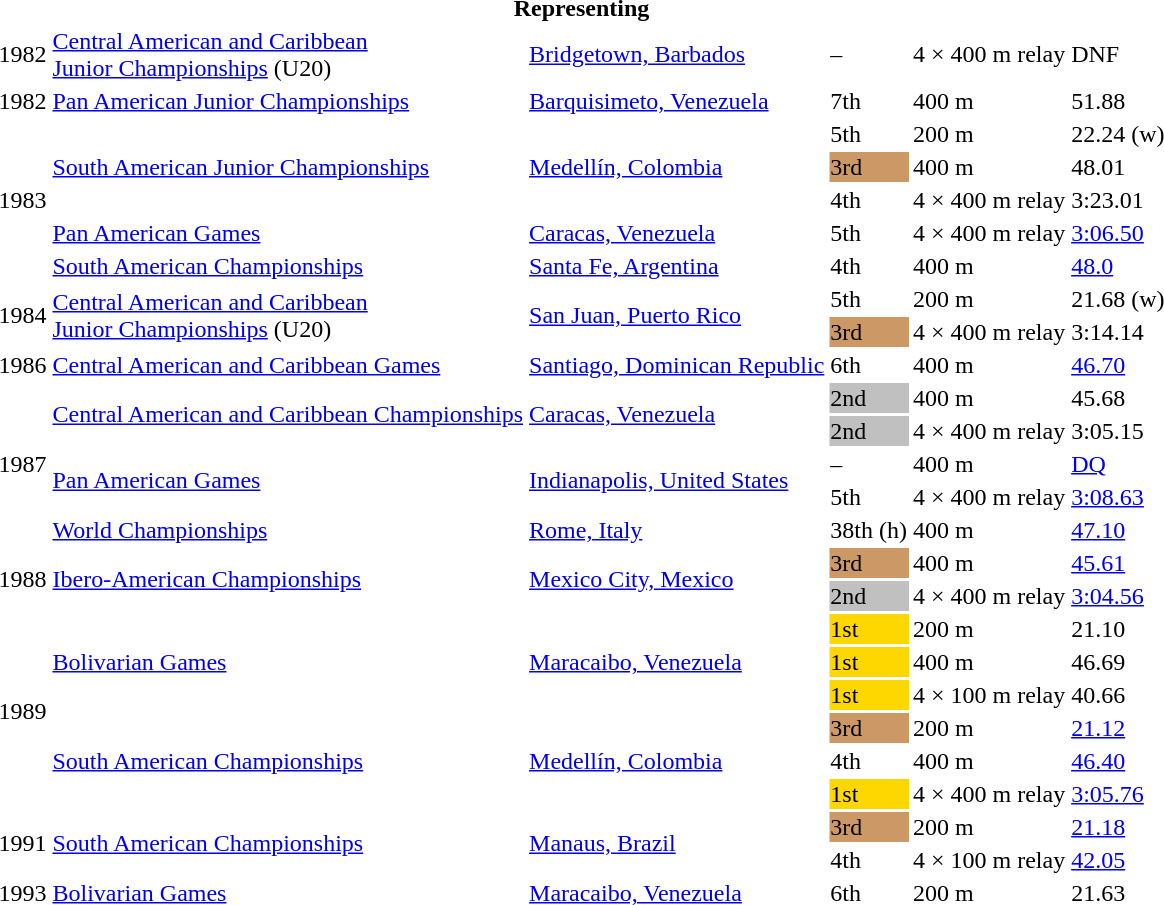<table>
<tr>
<th colspan=6>Representing </th>
</tr>
<tr>
<td>1982</td>
<td><a href='#'>Central American and Caribbean<br>Junior Championships</a> (U20)</td>
<td><a href='#'>Bridgetown, Barbados</a></td>
<td>–</td>
<td>4 × 400 m relay</td>
<td>DNF</td>
</tr>
<tr>
<td>1982</td>
<td><a href='#'>Pan American Junior Championships</a></td>
<td><a href='#'>Barquisimeto, Venezuela</a></td>
<td>7th</td>
<td>400 m</td>
<td>51.88</td>
</tr>
<tr>
<td rowspan=5>1983</td>
<td rowspan=3><a href='#'>South American Junior Championships</a></td>
<td rowspan=3><a href='#'>Medellín, Colombia</a></td>
<td>5th</td>
<td>200 m</td>
<td>22.24 (w)</td>
</tr>
<tr>
<td bgcolor=cc9966>3rd</td>
<td>400 m</td>
<td>48.01</td>
</tr>
<tr>
<td>4th</td>
<td>4 × 400 m relay</td>
<td>3:23.01</td>
</tr>
<tr>
<td><a href='#'>Pan American Games</a></td>
<td><a href='#'>Caracas, Venezuela</a></td>
<td>5th</td>
<td>4 × 400 m relay</td>
<td><a href='#'>3:06.50</a></td>
</tr>
<tr>
<td><a href='#'>South American Championships</a></td>
<td><a href='#'>Santa Fe, Argentina</a></td>
<td>4th</td>
<td>400 m</td>
<td><a href='#'>48.0</a></td>
</tr>
<tr>
<td rowspan=2>1984</td>
<td rowspan=2><a href='#'>Central American and Caribbean<br>Junior Championships</a> (U20)</td>
<td rowspan=2><a href='#'>San Juan, Puerto Rico</a></td>
<td>5th</td>
<td>200 m</td>
<td>21.68 (w)</td>
</tr>
<tr>
<td bgcolor=cc9966>3rd</td>
<td>4 × 400 m relay</td>
<td>3:14.14</td>
</tr>
<tr>
<td>1986</td>
<td><a href='#'>Central American and Caribbean Games</a></td>
<td><a href='#'>Santiago, Dominican Republic</a></td>
<td>6th</td>
<td>400 m</td>
<td><a href='#'>46.70</a></td>
</tr>
<tr>
<td rowspan=5>1987</td>
<td rowspan=2><a href='#'>Central American and Caribbean Championships</a></td>
<td rowspan=2><a href='#'>Caracas, Venezuela</a></td>
<td bgcolor=silver>2nd</td>
<td>400 m</td>
<td>45.68</td>
</tr>
<tr>
<td bgcolor=silver>2nd</td>
<td>4 × 400 m relay</td>
<td>3:05.15</td>
</tr>
<tr>
<td rowspan=2><a href='#'>Pan American Games</a></td>
<td rowspan=2><a href='#'>Indianapolis, United States</a></td>
<td>–</td>
<td>400 m</td>
<td><a href='#'>DQ</a></td>
</tr>
<tr>
<td>5th</td>
<td>4 × 400 m relay</td>
<td><a href='#'>3:08.63</a></td>
</tr>
<tr>
<td><a href='#'>World Championships</a></td>
<td><a href='#'>Rome, Italy</a></td>
<td>38th (h)</td>
<td>400 m</td>
<td><a href='#'>47.10</a></td>
</tr>
<tr>
<td rowspan=2>1988</td>
<td rowspan=2><a href='#'>Ibero-American Championships</a></td>
<td rowspan=2><a href='#'>Mexico City, Mexico</a></td>
<td bgcolor=cc9966>3rd</td>
<td>400 m</td>
<td><a href='#'>45.61</a></td>
</tr>
<tr>
<td bgcolor=silver>2nd</td>
<td>4 × 400 m relay</td>
<td><a href='#'>3:04.56</a></td>
</tr>
<tr>
<td rowspan=6>1989</td>
<td rowspan=3><a href='#'>Bolivarian Games</a></td>
<td rowspan=3><a href='#'>Maracaibo, Venezuela</a></td>
<td bgcolor=gold>1st</td>
<td>200 m</td>
<td>21.10</td>
</tr>
<tr>
<td bgcolor=gold>1st</td>
<td>400 m</td>
<td>46.69</td>
</tr>
<tr>
<td bgcolor=gold>1st</td>
<td>4 × 100 m relay</td>
<td>40.66</td>
</tr>
<tr>
<td rowspan=3><a href='#'>South American Championships</a></td>
<td rowspan=3><a href='#'>Medellín, Colombia</a></td>
<td bgcolor=cc9966>3rd</td>
<td>200 m</td>
<td><a href='#'>21.12</a></td>
</tr>
<tr>
<td>4th</td>
<td>400 m</td>
<td><a href='#'>46.40</a></td>
</tr>
<tr>
<td bgcolor=gold>1st</td>
<td>4 × 400 m relay</td>
<td><a href='#'>3:05.76</a></td>
</tr>
<tr>
<td rowspan=2>1991</td>
<td rowspan=2><a href='#'>South American Championships</a></td>
<td rowspan=2><a href='#'>Manaus, Brazil</a></td>
<td bgcolor=cc9966>3rd</td>
<td>200 m</td>
<td><a href='#'>21.18</a></td>
</tr>
<tr>
<td>4th</td>
<td>4 × 100 m relay</td>
<td><a href='#'>42.05</a></td>
</tr>
<tr>
<td>1993</td>
<td><a href='#'>Bolivarian Games</a></td>
<td><a href='#'>Maracaibo, Venezuela</a></td>
<td>6th</td>
<td>200 m</td>
<td>21.63</td>
</tr>
</table>
